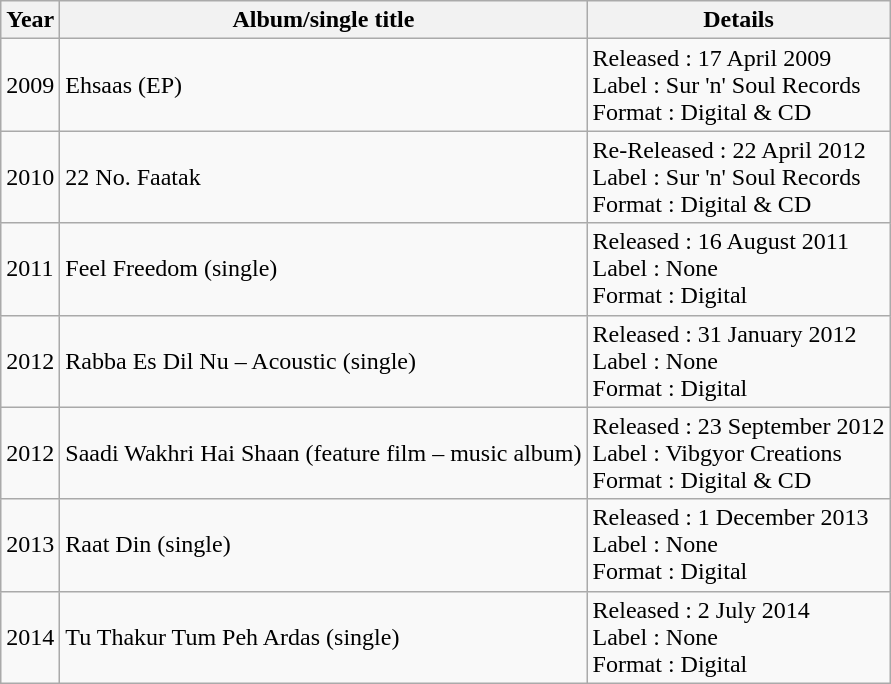<table class="wikitable">
<tr>
<th>Year</th>
<th>Album/single title</th>
<th>Details</th>
</tr>
<tr>
<td>2009</td>
<td>Ehsaas (EP)</td>
<td>Released : 17 April 2009<br>Label : Sur 'n' Soul Records<br>Format : Digital & CD</td>
</tr>
<tr>
<td>2010</td>
<td>22 No. Faatak</td>
<td Released : 22 May 2010>Re-Released : 22 April 2012<br>Label : Sur 'n' Soul Records<br>Format : Digital & CD</td>
</tr>
<tr>
<td>2011</td>
<td>Feel Freedom (single) </td>
<td>Released : 16 August 2011<br>Label : None<br>Format : Digital</td>
</tr>
<tr>
<td>2012</td>
<td>Rabba Es Dil Nu – Acoustic (single) </td>
<td>Released : 31 January 2012<br>Label : None<br>Format : Digital</td>
</tr>
<tr>
<td>2012</td>
<td>Saadi Wakhri Hai Shaan (feature film – music album)</td>
<td>Released : 23 September 2012<br>Label : Vibgyor Creations<br>Format : Digital & CD</td>
</tr>
<tr>
<td>2013</td>
<td>Raat Din (single)</td>
<td>Released : 1 December 2013<br>Label : None<br>Format : Digital</td>
</tr>
<tr>
<td>2014</td>
<td>Tu Thakur Tum Peh Ardas (single) </td>
<td>Released : 2 July 2014<br>Label : None<br>Format : Digital</td>
</tr>
</table>
